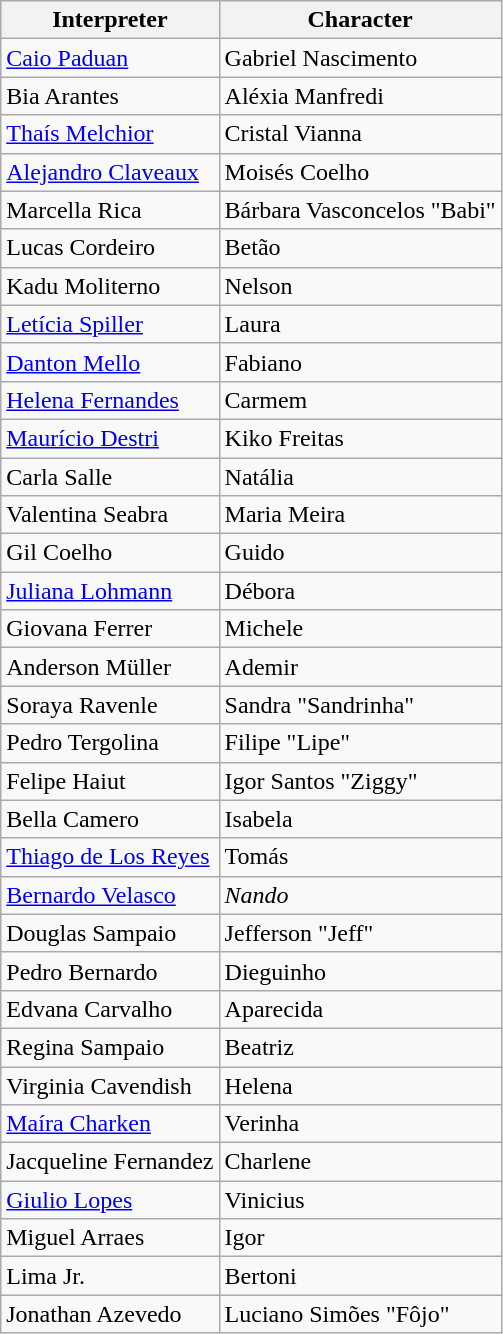<table class="wikitable">
<tr>
<th>Interpreter</th>
<th>Character</th>
</tr>
<tr>
<td><a href='#'>Caio Paduan</a></td>
<td>Gabriel Nascimento</td>
</tr>
<tr>
<td>Bia Arantes</td>
<td>Aléxia Manfredi</td>
</tr>
<tr>
<td><a href='#'>Thaís Melchior</a></td>
<td>Cristal Vianna</td>
</tr>
<tr>
<td><a href='#'>Alejandro Claveaux</a></td>
<td>Moisés Coelho</td>
</tr>
<tr>
<td>Marcella Rica</td>
<td>Bárbara Vasconcelos "Babi"</td>
</tr>
<tr>
<td>Lucas Cordeiro</td>
<td>Betão</td>
</tr>
<tr>
<td>Kadu Moliterno</td>
<td>Nelson</td>
</tr>
<tr>
<td><a href='#'>Letícia Spiller</a></td>
<td>Laura</td>
</tr>
<tr>
<td><a href='#'>Danton Mello</a></td>
<td>Fabiano</td>
</tr>
<tr>
<td><a href='#'>Helena Fernandes</a></td>
<td>Carmem</td>
</tr>
<tr>
<td><a href='#'>Maurício Destri</a></td>
<td>Kiko Freitas</td>
</tr>
<tr>
<td>Carla Salle</td>
<td>Natália</td>
</tr>
<tr>
<td>Valentina Seabra</td>
<td>Maria Meira</td>
</tr>
<tr>
<td>Gil Coelho</td>
<td>Guido</td>
</tr>
<tr>
<td><a href='#'>Juliana Lohmann</a></td>
<td>Débora</td>
</tr>
<tr>
<td>Giovana Ferrer</td>
<td>Michele</td>
</tr>
<tr>
<td>Anderson Müller</td>
<td>Ademir</td>
</tr>
<tr>
<td>Soraya Ravenle</td>
<td>Sandra "Sandrinha"</td>
</tr>
<tr>
<td>Pedro Tergolina</td>
<td>Filipe "Lipe"</td>
</tr>
<tr>
<td>Felipe Haiut</td>
<td>Igor Santos "Ziggy"</td>
</tr>
<tr>
<td>Bella Camero</td>
<td>Isabela</td>
</tr>
<tr>
<td><a href='#'>Thiago de Los Reyes</a></td>
<td>Tomás</td>
</tr>
<tr>
<td><a href='#'>Bernardo Velasco</a></td>
<td><em>Nando</em></td>
</tr>
<tr>
<td>Douglas Sampaio</td>
<td>Jefferson "Jeff"</td>
</tr>
<tr>
<td>Pedro Bernardo</td>
<td>Dieguinho</td>
</tr>
<tr>
<td>Edvana Carvalho</td>
<td>Aparecida</td>
</tr>
<tr>
<td>Regina Sampaio</td>
<td>Beatriz</td>
</tr>
<tr>
<td>Virginia Cavendish</td>
<td>Helena</td>
</tr>
<tr>
<td><a href='#'>Maíra Charken</a></td>
<td>Verinha</td>
</tr>
<tr>
<td>Jacqueline Fernandez</td>
<td>Charlene</td>
</tr>
<tr>
<td><a href='#'>Giulio Lopes</a></td>
<td>Vinicius</td>
</tr>
<tr>
<td>Miguel Arraes</td>
<td>Igor</td>
</tr>
<tr>
<td>Lima Jr.</td>
<td>Bertoni</td>
</tr>
<tr>
<td>Jonathan Azevedo</td>
<td>Luciano Simões "Fôjo"</td>
</tr>
</table>
